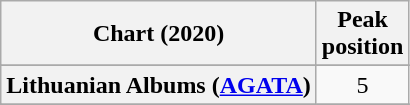<table class="wikitable sortable plainrowheaders" style="text-align:center">
<tr>
<th scope="col">Chart (2020)</th>
<th scope="col">Peak<br>position</th>
</tr>
<tr>
</tr>
<tr>
</tr>
<tr>
</tr>
<tr>
</tr>
<tr>
</tr>
<tr>
</tr>
<tr>
</tr>
<tr>
</tr>
<tr>
</tr>
<tr>
</tr>
<tr>
</tr>
<tr>
</tr>
<tr>
</tr>
<tr>
<th scope="row">Lithuanian Albums (<a href='#'>AGATA</a>)</th>
<td>5</td>
</tr>
<tr>
</tr>
<tr>
</tr>
<tr>
</tr>
<tr>
</tr>
<tr>
</tr>
<tr>
</tr>
<tr>
</tr>
<tr>
</tr>
</table>
